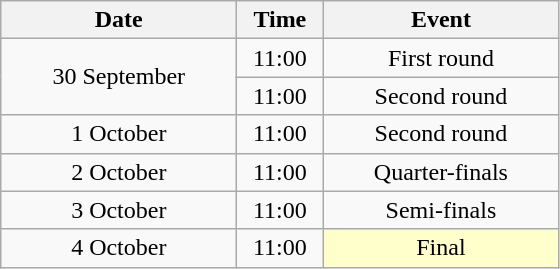<table class = "wikitable" style="text-align:center;">
<tr>
<th width=150>Date</th>
<th width=50>Time</th>
<th width=150>Event</th>
</tr>
<tr>
<td rowspan="2">30 September</td>
<td>11:00</td>
<td>First round</td>
</tr>
<tr>
<td>11:00</td>
<td>Second round</td>
</tr>
<tr>
<td>1 October</td>
<td>11:00</td>
<td>Second round</td>
</tr>
<tr>
<td>2 October</td>
<td>11:00</td>
<td>Quarter-finals</td>
</tr>
<tr>
<td>3 October</td>
<td>11:00</td>
<td>Semi-finals</td>
</tr>
<tr>
<td>4 October</td>
<td>11:00</td>
<td bgcolor=ffffcc>Final</td>
</tr>
</table>
